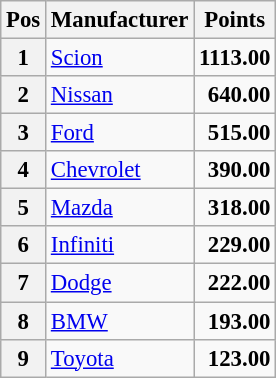<table class="wikitable" style="font-size: 95%;">
<tr>
<th>Pos</th>
<th>Manufacturer</th>
<th>Points</th>
</tr>
<tr>
<th>1</th>
<td> <a href='#'>Scion</a></td>
<td align="right"><strong>1113.00</strong></td>
</tr>
<tr>
<th>2</th>
<td> <a href='#'>Nissan</a></td>
<td align="right"><strong>640.00</strong></td>
</tr>
<tr>
<th>3</th>
<td> <a href='#'>Ford</a></td>
<td align="right"><strong>515.00</strong></td>
</tr>
<tr>
<th>4</th>
<td> <a href='#'>Chevrolet</a></td>
<td align="right"><strong>390.00</strong></td>
</tr>
<tr>
<th>5</th>
<td> <a href='#'>Mazda</a></td>
<td align="right"><strong>318.00</strong></td>
</tr>
<tr>
<th>6</th>
<td> <a href='#'>Infiniti</a></td>
<td align="right"><strong>229.00</strong></td>
</tr>
<tr>
<th>7</th>
<td> <a href='#'>Dodge</a></td>
<td align="right"><strong>222.00</strong></td>
</tr>
<tr>
<th>8</th>
<td> <a href='#'>BMW</a></td>
<td align="right"><strong>193.00</strong></td>
</tr>
<tr>
<th>9</th>
<td> <a href='#'>Toyota</a></td>
<td align="right"><strong>123.00</strong></td>
</tr>
</table>
